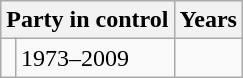<table class="wikitable">
<tr>
<th colspan="2">Party in control</th>
<th>Years</th>
</tr>
<tr>
<td></td>
<td>1973–2009</td>
</tr>
</table>
